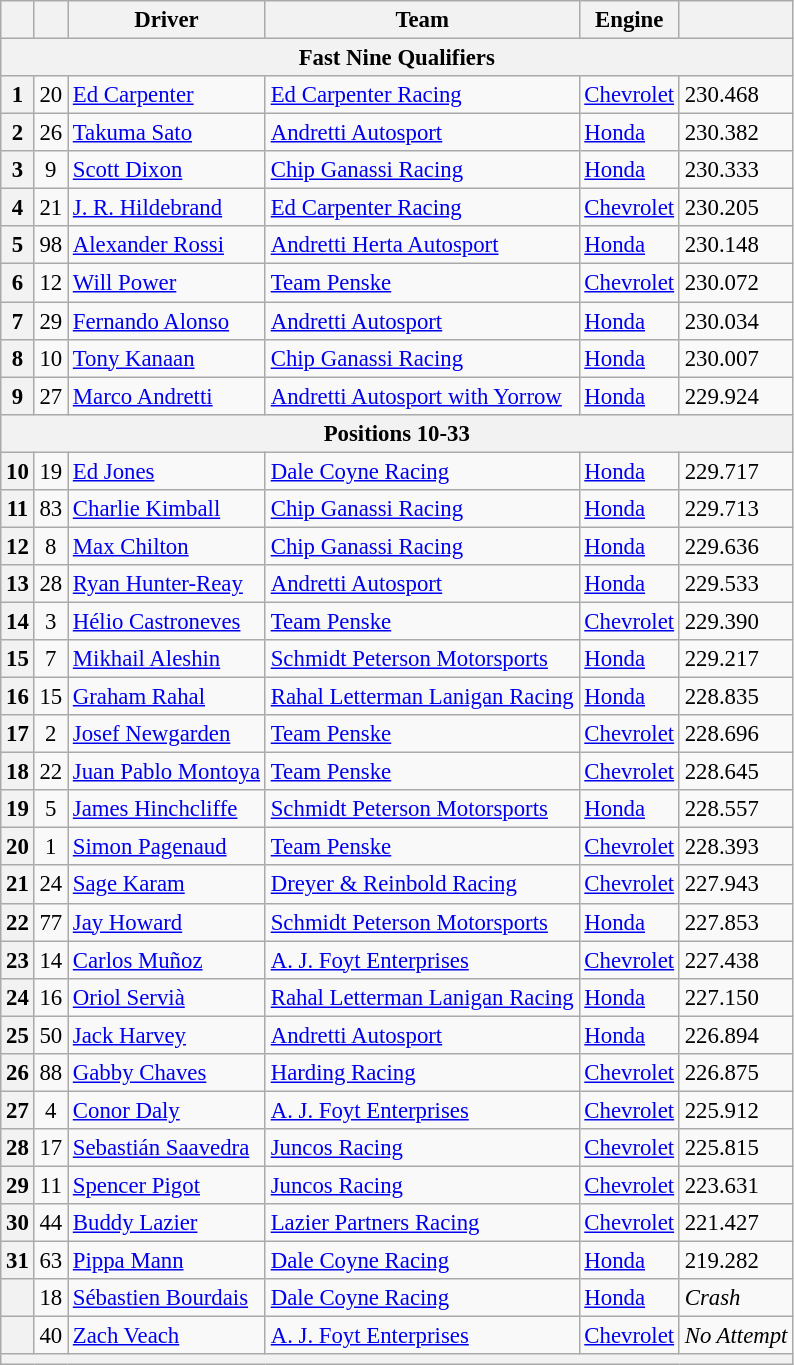<table class="wikitable" style="font-size:95%;">
<tr>
<th></th>
<th></th>
<th>Driver</th>
<th>Team</th>
<th>Engine</th>
<th></th>
</tr>
<tr>
<th scope="row" colspan=6>Fast Nine Qualifiers</th>
</tr>
<tr>
<th scope="row">1</th>
<td style="text-align:center;">20</td>
<td> <a href='#'>Ed Carpenter</a></td>
<td><a href='#'>Ed Carpenter Racing</a></td>
<td><a href='#'>Chevrolet</a></td>
<td>230.468</td>
</tr>
<tr>
<th scope="row">2</th>
<td style="text-align:center;">26</td>
<td> <a href='#'>Takuma Sato</a></td>
<td><a href='#'>Andretti Autosport</a></td>
<td><a href='#'>Honda</a></td>
<td>230.382</td>
</tr>
<tr>
<th scope="row">3</th>
<td style="text-align:center;">9</td>
<td> <a href='#'>Scott Dixon</a> <strong></strong></td>
<td><a href='#'>Chip Ganassi Racing</a></td>
<td><a href='#'>Honda</a></td>
<td>230.333</td>
</tr>
<tr>
<th scope="row">4</th>
<td style="text-align:center;">21</td>
<td> <a href='#'>J. R. Hildebrand</a></td>
<td><a href='#'>Ed Carpenter Racing</a></td>
<td><a href='#'>Chevrolet</a></td>
<td>230.205</td>
</tr>
<tr>
<th scope="row">5</th>
<td style="text-align:center;">98</td>
<td> <a href='#'>Alexander Rossi</a> <strong></strong></td>
<td><a href='#'>Andretti Herta Autosport</a></td>
<td><a href='#'>Honda</a></td>
<td>230.148</td>
</tr>
<tr>
<th scope="row">6</th>
<td style="text-align:center;">12</td>
<td> <a href='#'>Will Power</a></td>
<td><a href='#'>Team Penske</a></td>
<td><a href='#'>Chevrolet</a></td>
<td>230.072</td>
</tr>
<tr>
<th scope="row">7</th>
<td style="text-align:center;">29</td>
<td> <a href='#'>Fernando Alonso</a> <strong></strong></td>
<td><a href='#'>Andretti Autosport</a></td>
<td><a href='#'>Honda</a></td>
<td>230.034</td>
</tr>
<tr>
<th scope="row">8</th>
<td style="text-align:center;">10</td>
<td> <a href='#'>Tony Kanaan</a> <strong></strong></td>
<td><a href='#'>Chip Ganassi Racing</a></td>
<td><a href='#'>Honda</a></td>
<td>230.007</td>
</tr>
<tr>
<th scope="row">9</th>
<td style="text-align:center;">27</td>
<td> <a href='#'>Marco Andretti</a></td>
<td><a href='#'>Andretti Autosport with Yorrow</a></td>
<td><a href='#'>Honda</a></td>
<td>229.924</td>
</tr>
<tr>
<th scope="row" colspan=6>Positions 10-33</th>
</tr>
<tr>
<th scope="row">10</th>
<td style="text-align:center;">19</td>
<td> <a href='#'>Ed Jones</a> <strong></strong></td>
<td><a href='#'>Dale Coyne Racing</a></td>
<td><a href='#'>Honda</a></td>
<td>229.717</td>
</tr>
<tr>
<th scope="row">11</th>
<td style="text-align:center;">83</td>
<td> <a href='#'>Charlie Kimball</a></td>
<td><a href='#'>Chip Ganassi Racing</a></td>
<td><a href='#'>Honda</a></td>
<td>229.713</td>
</tr>
<tr>
<th scope="row">12</th>
<td style="text-align:center;">8</td>
<td> <a href='#'>Max Chilton</a></td>
<td><a href='#'>Chip Ganassi Racing</a></td>
<td><a href='#'>Honda</a></td>
<td>229.636</td>
</tr>
<tr>
<th scope="row">13</th>
<td style="text-align:center;">28</td>
<td> <a href='#'>Ryan Hunter-Reay</a> <strong></strong></td>
<td><a href='#'>Andretti Autosport</a></td>
<td><a href='#'>Honda</a></td>
<td>229.533</td>
</tr>
<tr>
<th scope="row">14</th>
<td style="text-align:center;">3</td>
<td> <a href='#'>Hélio Castroneves</a> <strong></strong></td>
<td><a href='#'>Team Penske</a></td>
<td><a href='#'>Chevrolet</a></td>
<td>229.390</td>
</tr>
<tr>
<th scope="row">15</th>
<td style="text-align:center;">7</td>
<td> <a href='#'>Mikhail Aleshin</a></td>
<td><a href='#'>Schmidt Peterson Motorsports</a></td>
<td><a href='#'>Honda</a></td>
<td>229.217</td>
</tr>
<tr>
<th scope="row">16</th>
<td style="text-align:center;">15</td>
<td> <a href='#'>Graham Rahal</a></td>
<td><a href='#'>Rahal Letterman Lanigan Racing</a></td>
<td><a href='#'>Honda</a></td>
<td>228.835</td>
</tr>
<tr>
<th scope="row">17</th>
<td style="text-align:center;">2</td>
<td> <a href='#'>Josef Newgarden</a></td>
<td><a href='#'>Team Penske</a></td>
<td><a href='#'>Chevrolet</a></td>
<td>228.696</td>
</tr>
<tr>
<th scope="row">18</th>
<td style="text-align:center;">22</td>
<td> <a href='#'>Juan Pablo Montoya</a> <strong></strong></td>
<td><a href='#'>Team Penske</a></td>
<td><a href='#'>Chevrolet</a></td>
<td>228.645</td>
</tr>
<tr>
<th scope="row">19</th>
<td style="text-align:center;">5</td>
<td> <a href='#'>James Hinchcliffe</a></td>
<td><a href='#'>Schmidt Peterson Motorsports</a></td>
<td><a href='#'>Honda</a></td>
<td>228.557</td>
</tr>
<tr>
<th scope="row">20</th>
<td style="text-align:center;">1</td>
<td> <a href='#'>Simon Pagenaud</a></td>
<td><a href='#'>Team Penske</a></td>
<td><a href='#'>Chevrolet</a></td>
<td>228.393</td>
</tr>
<tr>
<th scope="row">21</th>
<td style="text-align:center;">24</td>
<td> <a href='#'>Sage Karam</a></td>
<td><a href='#'>Dreyer & Reinbold Racing</a></td>
<td><a href='#'>Chevrolet</a></td>
<td>227.943</td>
</tr>
<tr>
<th scope="row">22</th>
<td style="text-align:center;">77</td>
<td> <a href='#'>Jay Howard</a></td>
<td><a href='#'>Schmidt Peterson Motorsports</a></td>
<td><a href='#'>Honda</a></td>
<td>227.853</td>
</tr>
<tr>
<th scope="row">23</th>
<td style="text-align:center;">14</td>
<td> <a href='#'>Carlos Muñoz</a></td>
<td><a href='#'>A. J. Foyt Enterprises</a></td>
<td><a href='#'>Chevrolet</a></td>
<td>227.438</td>
</tr>
<tr>
<th scope="row">24</th>
<td style="text-align:center;">16</td>
<td> <a href='#'>Oriol Servià</a></td>
<td><a href='#'>Rahal Letterman Lanigan Racing</a></td>
<td><a href='#'>Honda</a></td>
<td>227.150</td>
</tr>
<tr>
<th scope="row">25</th>
<td style="text-align:center;">50</td>
<td> <a href='#'>Jack Harvey</a> <strong></strong></td>
<td><a href='#'>Andretti Autosport</a></td>
<td><a href='#'>Honda</a></td>
<td>226.894</td>
</tr>
<tr>
<th scope="row">26</th>
<td style="text-align:center;">88</td>
<td> <a href='#'>Gabby Chaves</a></td>
<td><a href='#'>Harding Racing</a></td>
<td><a href='#'>Chevrolet</a></td>
<td>226.875</td>
</tr>
<tr>
<th scope="row">27</th>
<td style="text-align:center;">4</td>
<td> <a href='#'>Conor Daly</a></td>
<td><a href='#'>A. J. Foyt Enterprises</a></td>
<td><a href='#'>Chevrolet</a></td>
<td>225.912</td>
</tr>
<tr>
<th scope="row">28</th>
<td style="text-align:center;">17</td>
<td> <a href='#'>Sebastián Saavedra</a></td>
<td><a href='#'>Juncos Racing</a></td>
<td><a href='#'>Chevrolet</a></td>
<td>225.815</td>
</tr>
<tr>
<th scope="row">29</th>
<td style="text-align:center;">11</td>
<td> <a href='#'>Spencer Pigot</a></td>
<td><a href='#'>Juncos Racing</a></td>
<td><a href='#'>Chevrolet</a></td>
<td>223.631</td>
</tr>
<tr>
<th scope="row">30</th>
<td style="text-align:center;">44</td>
<td> <a href='#'>Buddy Lazier</a> <strong></strong></td>
<td><a href='#'>Lazier Partners Racing</a></td>
<td><a href='#'>Chevrolet</a></td>
<td>221.427</td>
</tr>
<tr>
<th scope="row">31</th>
<td style="text-align:center;">63</td>
<td> <a href='#'>Pippa Mann</a></td>
<td><a href='#'>Dale Coyne Racing</a></td>
<td><a href='#'>Honda</a></td>
<td>219.282</td>
</tr>
<tr>
<th scope="row"></th>
<td style="text-align:center;">18</td>
<td> <a href='#'>Sébastien Bourdais</a></td>
<td><a href='#'>Dale Coyne Racing</a></td>
<td><a href='#'>Honda</a></td>
<td><em>Crash</em></td>
</tr>
<tr>
<th scope="row"></th>
<td style="text-align:center;">40</td>
<td> <a href='#'>Zach Veach</a> <strong></strong></td>
<td><a href='#'>A. J. Foyt Enterprises</a></td>
<td><a href='#'>Chevrolet</a></td>
<td><em>No Attempt</em></td>
</tr>
<tr>
<th colspan=6></th>
</tr>
</table>
